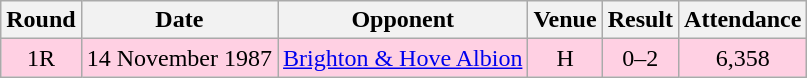<table class="wikitable sortable" style="text-align:center;">
<tr>
<th>Round</th>
<th>Date</th>
<th>Opponent</th>
<th>Venue</th>
<th>Result</th>
<th>Attendance</th>
</tr>
<tr style="background:#ffd0e3;">
<td>1R</td>
<td>14 November 1987</td>
<td><a href='#'>Brighton & Hove Albion</a></td>
<td>H</td>
<td>0–2</td>
<td>6,358</td>
</tr>
</table>
